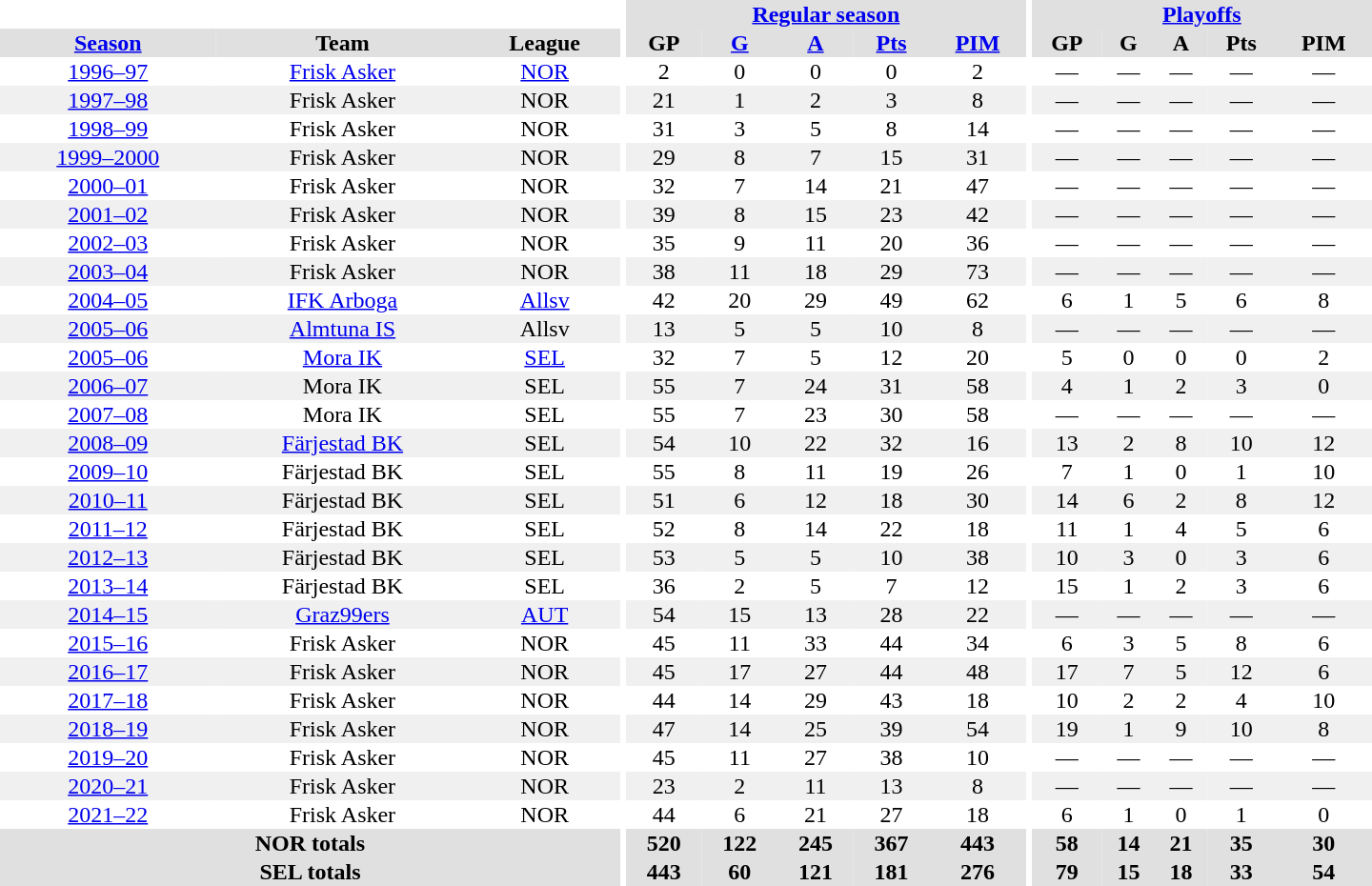<table border="0" cellpadding="1" cellspacing="0" style="text-align:center; width:60em">
<tr bgcolor="#e0e0e0">
<th colspan="3" bgcolor="#ffffff"></th>
<th rowspan="99" bgcolor="#ffffff"></th>
<th colspan="5"><a href='#'>Regular season</a></th>
<th rowspan="99" bgcolor="#ffffff"></th>
<th colspan="5"><a href='#'>Playoffs</a></th>
</tr>
<tr bgcolor="#e0e0e0">
<th><a href='#'>Season</a></th>
<th>Team</th>
<th>League</th>
<th>GP</th>
<th><a href='#'>G</a></th>
<th><a href='#'>A</a></th>
<th><a href='#'>Pts</a></th>
<th><a href='#'>PIM</a></th>
<th>GP</th>
<th>G</th>
<th>A</th>
<th>Pts</th>
<th>PIM</th>
</tr>
<tr>
<td><a href='#'>1996–97</a></td>
<td><a href='#'>Frisk Asker</a></td>
<td><a href='#'>NOR</a></td>
<td>2</td>
<td>0</td>
<td>0</td>
<td>0</td>
<td>2</td>
<td>—</td>
<td>—</td>
<td>—</td>
<td>—</td>
<td>—</td>
</tr>
<tr bgcolor="#f0f0f0">
<td><a href='#'>1997–98</a></td>
<td>Frisk Asker</td>
<td>NOR</td>
<td>21</td>
<td>1</td>
<td>2</td>
<td>3</td>
<td>8</td>
<td>—</td>
<td>—</td>
<td>—</td>
<td>—</td>
<td>—</td>
</tr>
<tr>
<td><a href='#'>1998–99</a></td>
<td>Frisk Asker</td>
<td>NOR</td>
<td>31</td>
<td>3</td>
<td>5</td>
<td>8</td>
<td>14</td>
<td>—</td>
<td>—</td>
<td>—</td>
<td>—</td>
<td>—</td>
</tr>
<tr bgcolor="#f0f0f0">
<td><a href='#'>1999–2000</a></td>
<td>Frisk Asker</td>
<td>NOR</td>
<td>29</td>
<td>8</td>
<td>7</td>
<td>15</td>
<td>31</td>
<td>—</td>
<td>—</td>
<td>—</td>
<td>—</td>
<td>—</td>
</tr>
<tr>
<td><a href='#'>2000–01</a></td>
<td>Frisk Asker</td>
<td>NOR</td>
<td>32</td>
<td>7</td>
<td>14</td>
<td>21</td>
<td>47</td>
<td>—</td>
<td>—</td>
<td>—</td>
<td>—</td>
<td>—</td>
</tr>
<tr bgcolor="#f0f0f0">
<td><a href='#'>2001–02</a></td>
<td>Frisk Asker</td>
<td>NOR</td>
<td>39</td>
<td>8</td>
<td>15</td>
<td>23</td>
<td>42</td>
<td>—</td>
<td>—</td>
<td>—</td>
<td>—</td>
<td>—</td>
</tr>
<tr>
<td><a href='#'>2002–03</a></td>
<td>Frisk Asker</td>
<td>NOR</td>
<td>35</td>
<td>9</td>
<td>11</td>
<td>20</td>
<td>36</td>
<td>—</td>
<td>—</td>
<td>—</td>
<td>—</td>
<td>—</td>
</tr>
<tr bgcolor="#f0f0f0">
<td><a href='#'>2003–04</a></td>
<td>Frisk Asker</td>
<td>NOR</td>
<td>38</td>
<td>11</td>
<td>18</td>
<td>29</td>
<td>73</td>
<td>—</td>
<td>—</td>
<td>—</td>
<td>—</td>
<td>—</td>
</tr>
<tr>
<td><a href='#'>2004–05</a></td>
<td><a href='#'>IFK Arboga</a></td>
<td><a href='#'>Allsv</a></td>
<td>42</td>
<td>20</td>
<td>29</td>
<td>49</td>
<td>62</td>
<td>6</td>
<td>1</td>
<td>5</td>
<td>6</td>
<td>8</td>
</tr>
<tr bgcolor="#f0f0f0">
<td><a href='#'>2005–06</a></td>
<td><a href='#'>Almtuna IS</a></td>
<td>Allsv</td>
<td>13</td>
<td>5</td>
<td>5</td>
<td>10</td>
<td>8</td>
<td>—</td>
<td>—</td>
<td>—</td>
<td>—</td>
<td>—</td>
</tr>
<tr>
<td><a href='#'>2005–06</a></td>
<td><a href='#'>Mora IK</a></td>
<td><a href='#'>SEL</a></td>
<td>32</td>
<td>7</td>
<td>5</td>
<td>12</td>
<td>20</td>
<td>5</td>
<td>0</td>
<td>0</td>
<td>0</td>
<td>2</td>
</tr>
<tr bgcolor="#f0f0f0">
<td><a href='#'>2006–07</a></td>
<td>Mora IK</td>
<td>SEL</td>
<td>55</td>
<td>7</td>
<td>24</td>
<td>31</td>
<td>58</td>
<td>4</td>
<td>1</td>
<td>2</td>
<td>3</td>
<td>0</td>
</tr>
<tr>
<td><a href='#'>2007–08</a></td>
<td>Mora IK</td>
<td>SEL</td>
<td>55</td>
<td>7</td>
<td>23</td>
<td>30</td>
<td>58</td>
<td>—</td>
<td>—</td>
<td>—</td>
<td>—</td>
<td>—</td>
</tr>
<tr bgcolor="#f0f0f0">
<td><a href='#'>2008–09</a></td>
<td><a href='#'>Färjestad BK</a></td>
<td>SEL</td>
<td>54</td>
<td>10</td>
<td>22</td>
<td>32</td>
<td>16</td>
<td>13</td>
<td>2</td>
<td>8</td>
<td>10</td>
<td>12</td>
</tr>
<tr>
<td><a href='#'>2009–10</a></td>
<td>Färjestad BK</td>
<td>SEL</td>
<td>55</td>
<td>8</td>
<td>11</td>
<td>19</td>
<td>26</td>
<td>7</td>
<td>1</td>
<td>0</td>
<td>1</td>
<td>10</td>
</tr>
<tr bgcolor="#f0f0f0">
<td><a href='#'>2010–11</a></td>
<td>Färjestad BK</td>
<td>SEL</td>
<td>51</td>
<td>6</td>
<td>12</td>
<td>18</td>
<td>30</td>
<td>14</td>
<td>6</td>
<td>2</td>
<td>8</td>
<td>12</td>
</tr>
<tr>
<td><a href='#'>2011–12</a></td>
<td>Färjestad BK</td>
<td>SEL</td>
<td>52</td>
<td>8</td>
<td>14</td>
<td>22</td>
<td>18</td>
<td>11</td>
<td>1</td>
<td>4</td>
<td>5</td>
<td>6</td>
</tr>
<tr bgcolor="#f0f0f0">
<td><a href='#'>2012–13</a></td>
<td>Färjestad BK</td>
<td>SEL</td>
<td>53</td>
<td>5</td>
<td>5</td>
<td>10</td>
<td>38</td>
<td>10</td>
<td>3</td>
<td>0</td>
<td>3</td>
<td>6</td>
</tr>
<tr>
<td><a href='#'>2013–14</a></td>
<td>Färjestad BK</td>
<td>SEL</td>
<td>36</td>
<td>2</td>
<td>5</td>
<td>7</td>
<td>12</td>
<td>15</td>
<td>1</td>
<td>2</td>
<td>3</td>
<td>6</td>
</tr>
<tr bgcolor="#f0f0f0">
<td><a href='#'>2014–15</a></td>
<td><a href='#'>Graz99ers</a></td>
<td><a href='#'>AUT</a></td>
<td>54</td>
<td>15</td>
<td>13</td>
<td>28</td>
<td>22</td>
<td>—</td>
<td>—</td>
<td>—</td>
<td>—</td>
<td>—</td>
</tr>
<tr>
<td><a href='#'>2015–16</a></td>
<td>Frisk Asker</td>
<td>NOR</td>
<td>45</td>
<td>11</td>
<td>33</td>
<td>44</td>
<td>34</td>
<td>6</td>
<td>3</td>
<td>5</td>
<td>8</td>
<td>6</td>
</tr>
<tr bgcolor="#f0f0f0">
<td><a href='#'>2016–17</a></td>
<td>Frisk Asker</td>
<td>NOR</td>
<td>45</td>
<td>17</td>
<td>27</td>
<td>44</td>
<td>48</td>
<td>17</td>
<td>7</td>
<td>5</td>
<td>12</td>
<td>6</td>
</tr>
<tr>
<td><a href='#'>2017–18</a></td>
<td>Frisk Asker</td>
<td>NOR</td>
<td>44</td>
<td>14</td>
<td>29</td>
<td>43</td>
<td>18</td>
<td>10</td>
<td>2</td>
<td>2</td>
<td>4</td>
<td>10</td>
</tr>
<tr bgcolor="#f0f0f0">
<td><a href='#'>2018–19</a></td>
<td>Frisk Asker</td>
<td>NOR</td>
<td>47</td>
<td>14</td>
<td>25</td>
<td>39</td>
<td>54</td>
<td>19</td>
<td>1</td>
<td>9</td>
<td>10</td>
<td>8</td>
</tr>
<tr>
<td><a href='#'>2019–20</a></td>
<td>Frisk Asker</td>
<td>NOR</td>
<td>45</td>
<td>11</td>
<td>27</td>
<td>38</td>
<td>10</td>
<td>—</td>
<td>—</td>
<td>—</td>
<td>—</td>
<td>—</td>
</tr>
<tr bgcolor="#f0f0f0">
<td><a href='#'>2020–21</a></td>
<td>Frisk Asker</td>
<td>NOR</td>
<td>23</td>
<td>2</td>
<td>11</td>
<td>13</td>
<td>8</td>
<td>—</td>
<td>—</td>
<td>—</td>
<td>—</td>
<td>—</td>
</tr>
<tr>
<td><a href='#'>2021–22</a></td>
<td>Frisk Asker</td>
<td>NOR</td>
<td>44</td>
<td>6</td>
<td>21</td>
<td>27</td>
<td>18</td>
<td>6</td>
<td>1</td>
<td>0</td>
<td>1</td>
<td>0</td>
</tr>
<tr bgcolor="#e0e0e0">
<th colspan="3">NOR totals</th>
<th>520</th>
<th>122</th>
<th>245</th>
<th>367</th>
<th>443</th>
<th>58</th>
<th>14</th>
<th>21</th>
<th>35</th>
<th>30</th>
</tr>
<tr bgcolor="#e0e0e0">
<th colspan="3">SEL totals</th>
<th>443</th>
<th>60</th>
<th>121</th>
<th>181</th>
<th>276</th>
<th>79</th>
<th>15</th>
<th>18</th>
<th>33</th>
<th>54</th>
</tr>
</table>
